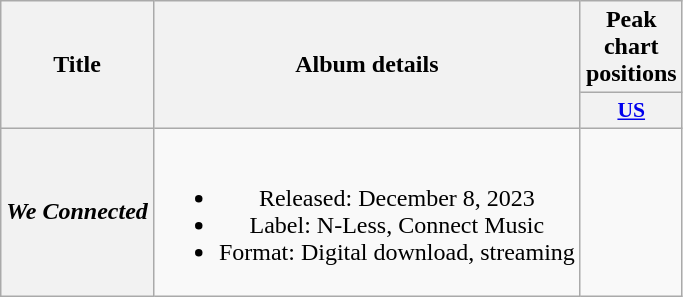<table class="wikitable plainrowheaders" style="text-align:center;">
<tr>
<th scope="col" rowspan="2">Title</th>
<th scope="col" rowspan="2">Album details</th>
<th colspan="1">Peak chart positions</th>
</tr>
<tr>
<th scope="col" style="width:3.5em;font-size:90%;"><a href='#'>US</a><br></th>
</tr>
<tr>
<th scope="row"><em>We Connected</em></th>
<td><br><ul><li>Released: December 8, 2023</li><li>Label: N-Less, Connect Music</li><li>Format: Digital download, streaming</li></ul></td>
<td></td>
</tr>
</table>
